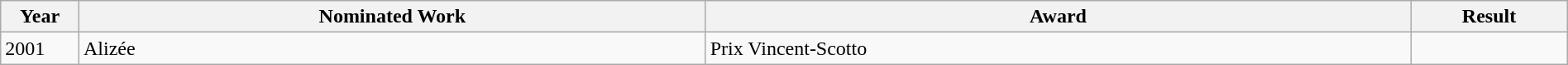<table class="wikitable" width=100%>
<tr>
<th width=5%>Year</th>
<th width=40%>Nominated Work</th>
<th width=45%>Award</th>
<th width=10%>Result</th>
</tr>
<tr>
<td>2001</td>
<td>Alizée</td>
<td>Prix Vincent-Scotto</td>
<td></td>
</tr>
</table>
